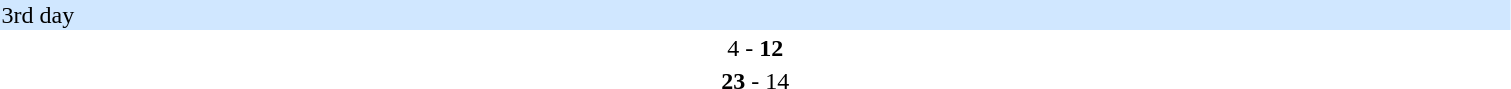<table width="80%">
<tr>
<th width="30%"></th>
<th width="12%"></th>
<th width="30%"></th>
</tr>
<tr bgcolor="#D0E7FF">
<td colspan="3">3rd day</td>
</tr>
<tr>
<td align="right"></td>
<td align="center">4 - <strong>12</strong></td>
<td><strong></strong></td>
</tr>
<tr>
<td align="right"><strong></strong></td>
<td align="center"><strong>23</strong> - 14</td>
<td></td>
</tr>
<tr>
</tr>
</table>
